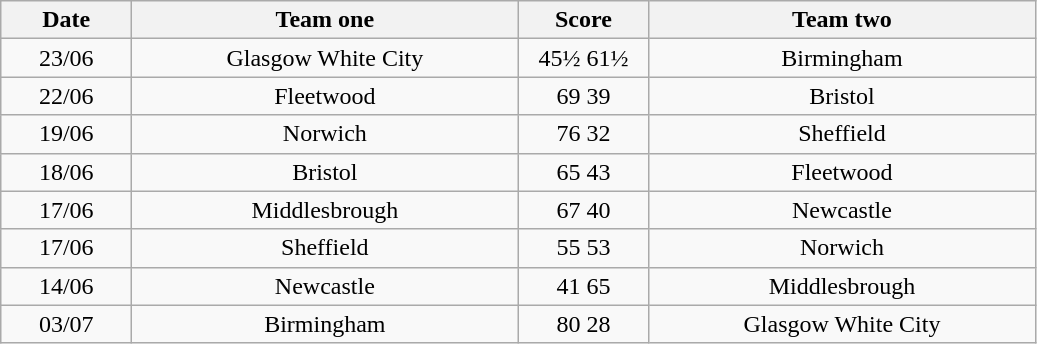<table class="wikitable" style="text-align: center">
<tr>
<th width=80>Date</th>
<th width=250>Team one</th>
<th width=80>Score</th>
<th width=250>Team two</th>
</tr>
<tr>
<td>23/06</td>
<td>Glasgow White City</td>
<td>45½	61½</td>
<td>Birmingham</td>
</tr>
<tr>
<td>22/06</td>
<td>Fleetwood</td>
<td>69	39</td>
<td>Bristol</td>
</tr>
<tr>
<td>19/06</td>
<td>Norwich</td>
<td>76	32</td>
<td>Sheffield</td>
</tr>
<tr>
<td>18/06</td>
<td>Bristol</td>
<td>65	43</td>
<td>Fleetwood</td>
</tr>
<tr>
<td>17/06</td>
<td>Middlesbrough</td>
<td>67	40</td>
<td>Newcastle</td>
</tr>
<tr>
<td>17/06</td>
<td>Sheffield</td>
<td>55	53</td>
<td>Norwich</td>
</tr>
<tr>
<td>14/06</td>
<td>Newcastle</td>
<td>41	65</td>
<td>Middlesbrough</td>
</tr>
<tr>
<td>03/07</td>
<td>Birmingham</td>
<td>80	28</td>
<td>Glasgow White City</td>
</tr>
</table>
